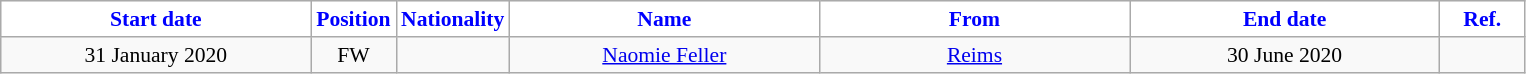<table class="wikitable" style="text-align:center; font-size:90%; ">
<tr>
<th style="background:#FFFFFF; color:blue; width:200px;">Start date</th>
<th style="background:#FFFFFF; color:blue; width:50px;">Position</th>
<th style="background:#FFFFFF; color:blue; width:50px;">Nationality</th>
<th style="background:#FFFFFF; color:blue; width:200px;">Name</th>
<th style="background:#FFFFFF; color:blue; width:200px;">From</th>
<th style="background:#FFFFFF; color:blue; width:200px;">End date</th>
<th style="background:#FFFFFF; color:blue; width:50px;">Ref.</th>
</tr>
<tr>
<td>31 January 2020</td>
<td>FW</td>
<td></td>
<td><a href='#'>Naomie Feller</a></td>
<td><a href='#'>Reims</a></td>
<td>30 June 2020</td>
<td></td>
</tr>
</table>
